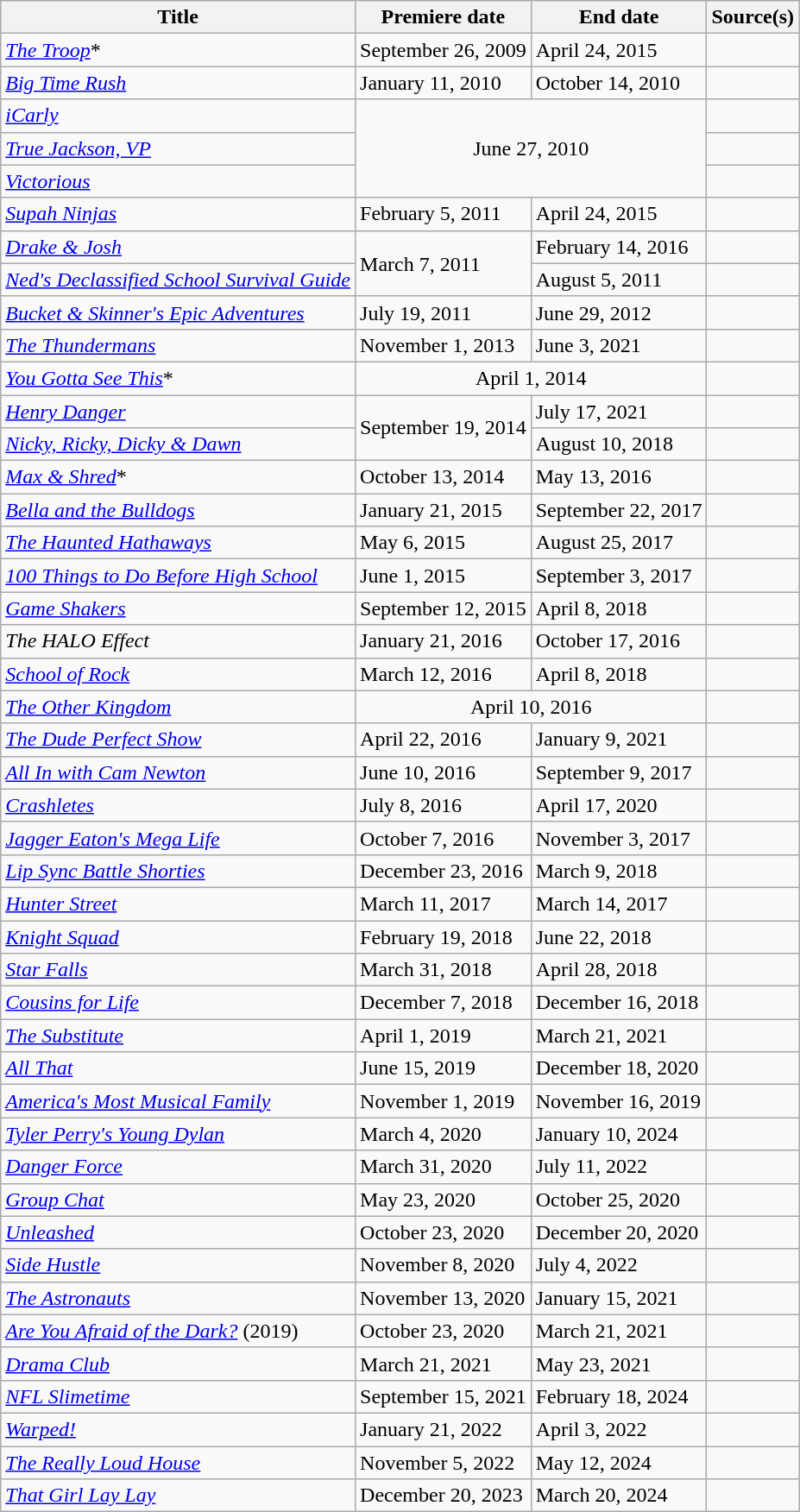<table class="wikitable sortable">
<tr>
<th>Title</th>
<th>Premiere date</th>
<th>End date</th>
<th>Source(s)</th>
</tr>
<tr>
<td><em><a href='#'>The Troop</a></em>*</td>
<td>September 26, 2009</td>
<td>April 24, 2015</td>
<td></td>
</tr>
<tr>
<td><em><a href='#'>Big Time Rush</a></em></td>
<td>January 11, 2010</td>
<td>October 14, 2010</td>
<td></td>
</tr>
<tr>
<td><em><a href='#'>iCarly</a></em></td>
<td rowspan="3" colspan="2" align=center>June 27, 2010</td>
<td></td>
</tr>
<tr>
<td><em><a href='#'>True Jackson, VP</a></em></td>
<td></td>
</tr>
<tr>
<td><em><a href='#'>Victorious</a></em></td>
<td></td>
</tr>
<tr>
<td><em><a href='#'>Supah Ninjas</a></em></td>
<td>February 5, 2011</td>
<td>April 24, 2015</td>
<td></td>
</tr>
<tr>
<td><em><a href='#'>Drake & Josh</a></em></td>
<td rowspan="2">March 7, 2011</td>
<td>February 14, 2016</td>
<td></td>
</tr>
<tr>
<td><em><a href='#'>Ned's Declassified School Survival Guide</a></em></td>
<td>August 5, 2011</td>
<td></td>
</tr>
<tr>
<td><em><a href='#'>Bucket & Skinner's Epic Adventures</a></em></td>
<td>July 19, 2011</td>
<td>June 29, 2012</td>
<td></td>
</tr>
<tr>
<td><em><a href='#'>The Thundermans</a></em></td>
<td>November 1, 2013</td>
<td>June 3, 2021</td>
<td></td>
</tr>
<tr>
<td><em><a href='#'>You Gotta See This</a></em>*</td>
<td colspan=2 align=center>April 1, 2014</td>
<td></td>
</tr>
<tr>
<td><em><a href='#'>Henry Danger</a></em></td>
<td rowspan=2>September 19, 2014</td>
<td>July 17, 2021</td>
<td></td>
</tr>
<tr>
<td><em><a href='#'>Nicky, Ricky, Dicky & Dawn</a></em></td>
<td>August 10, 2018</td>
<td></td>
</tr>
<tr>
<td><em><a href='#'>Max & Shred</a></em>*</td>
<td>October 13, 2014</td>
<td>May 13, 2016</td>
<td></td>
</tr>
<tr>
<td><em><a href='#'>Bella and the Bulldogs</a></em></td>
<td>January 21, 2015</td>
<td>September 22, 2017</td>
<td></td>
</tr>
<tr>
<td><em><a href='#'>The Haunted Hathaways</a></em></td>
<td>May 6, 2015</td>
<td>August 25, 2017</td>
<td></td>
</tr>
<tr>
<td><em><a href='#'>100 Things to Do Before High School</a></em></td>
<td>June 1, 2015</td>
<td>September 3, 2017</td>
<td></td>
</tr>
<tr>
<td><em><a href='#'>Game Shakers</a></em></td>
<td>September 12, 2015</td>
<td>April 8, 2018</td>
<td></td>
</tr>
<tr>
<td><em>The HALO Effect</em></td>
<td>January 21, 2016</td>
<td>October 17, 2016</td>
<td></td>
</tr>
<tr>
<td><em><a href='#'>School of Rock</a></em></td>
<td>March 12, 2016</td>
<td>April 8, 2018</td>
<td></td>
</tr>
<tr>
<td><em><a href='#'>The Other Kingdom</a></em></td>
<td colspan=2 align=center>April 10, 2016</td>
<td></td>
</tr>
<tr>
<td><em><a href='#'>The Dude Perfect Show</a></em></td>
<td>April 22, 2016</td>
<td>January 9, 2021</td>
<td></td>
</tr>
<tr>
<td><em><a href='#'>All In with Cam Newton</a></em></td>
<td>June 10, 2016</td>
<td>September 9, 2017</td>
<td></td>
</tr>
<tr>
<td><em><a href='#'>Crashletes</a></em></td>
<td>July 8, 2016</td>
<td>April 17, 2020</td>
<td></td>
</tr>
<tr>
<td><em><a href='#'>Jagger Eaton's Mega Life</a></em></td>
<td>October 7, 2016</td>
<td>November 3, 2017</td>
<td></td>
</tr>
<tr>
<td><em><a href='#'>Lip Sync Battle Shorties</a></em></td>
<td>December 23, 2016</td>
<td>March 9, 2018</td>
<td></td>
</tr>
<tr>
<td><em><a href='#'>Hunter Street</a></em></td>
<td>March 11, 2017</td>
<td>March 14, 2017</td>
<td></td>
</tr>
<tr>
<td><em><a href='#'>Knight Squad</a></em></td>
<td>February 19, 2018</td>
<td>June 22, 2018</td>
<td></td>
</tr>
<tr>
<td><em><a href='#'>Star Falls</a></em></td>
<td>March 31, 2018</td>
<td>April 28, 2018</td>
<td></td>
</tr>
<tr>
<td><em><a href='#'>Cousins for Life</a></em></td>
<td>December 7, 2018</td>
<td>December 16, 2018</td>
<td></td>
</tr>
<tr>
<td><em><a href='#'>The Substitute</a></em></td>
<td>April 1, 2019</td>
<td>March 21, 2021</td>
<td></td>
</tr>
<tr>
<td><em><a href='#'>All That</a></em></td>
<td>June 15, 2019</td>
<td>December 18, 2020</td>
<td></td>
</tr>
<tr>
<td><em><a href='#'>America's Most Musical Family</a></em></td>
<td>November 1, 2019</td>
<td>November 16, 2019</td>
<td></td>
</tr>
<tr>
<td><em><a href='#'>Tyler Perry's Young Dylan</a></em></td>
<td>March 4, 2020</td>
<td>January 10, 2024</td>
<td></td>
</tr>
<tr>
<td><em><a href='#'>Danger Force</a></em></td>
<td>March 31, 2020</td>
<td>July 11, 2022</td>
<td></td>
</tr>
<tr>
<td><em><a href='#'>Group Chat</a></em></td>
<td>May 23, 2020</td>
<td>October 25, 2020</td>
<td></td>
</tr>
<tr>
<td><em><a href='#'>Unleashed</a></em></td>
<td>October 23, 2020</td>
<td>December 20, 2020</td>
<td></td>
</tr>
<tr>
<td><em><a href='#'>Side Hustle</a></em></td>
<td>November 8, 2020</td>
<td>July 4, 2022</td>
<td></td>
</tr>
<tr>
<td><em><a href='#'>The Astronauts</a></em></td>
<td>November 13, 2020</td>
<td>January 15, 2021</td>
<td></td>
</tr>
<tr>
<td><em><a href='#'>Are You Afraid of the Dark?</a></em> (2019)</td>
<td>October 23, 2020</td>
<td>March 21, 2021</td>
<td></td>
</tr>
<tr>
<td><em><a href='#'>Drama Club</a></em></td>
<td>March 21, 2021</td>
<td>May 23, 2021</td>
<td></td>
</tr>
<tr>
<td><em><a href='#'>NFL Slimetime</a></em></td>
<td>September 15, 2021</td>
<td>February 18, 2024</td>
<td></td>
</tr>
<tr>
<td><em><a href='#'>Warped!</a></em></td>
<td>January 21, 2022</td>
<td>April 3, 2022</td>
<td></td>
</tr>
<tr>
<td><em><a href='#'>The Really Loud House</a></em></td>
<td>November 5, 2022</td>
<td>May 12, 2024</td>
<td></td>
</tr>
<tr>
<td><em><a href='#'>That Girl Lay Lay</a></em></td>
<td>December 20, 2023</td>
<td>March 20, 2024</td>
<td></td>
</tr>
</table>
